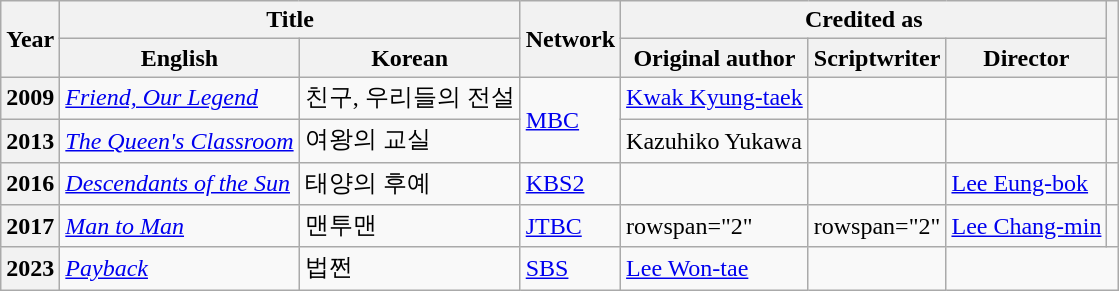<table class="wikitable plainrowheaders">
<tr>
<th rowspan="2">Year</th>
<th colspan="2">Title</th>
<th rowspan="2">Network</th>
<th colspan="3">Credited as</th>
<th rowspan="2"></th>
</tr>
<tr>
<th>English</th>
<th>Korean</th>
<th>Original author</th>
<th>Scriptwriter</th>
<th>Director</th>
</tr>
<tr>
<th scope="row">2009</th>
<td><em><a href='#'>Friend, Our Legend</a></em></td>
<td>친구, 우리들의 전설</td>
<td rowspan="2"><a href='#'>MBC</a></td>
<td><a href='#'>Kwak Kyung-taek</a></td>
<td></td>
<td></td>
<td></td>
</tr>
<tr>
<th scope="row">2013</th>
<td><em><a href='#'>The Queen's Classroom</a></em></td>
<td>여왕의 교실</td>
<td>Kazuhiko Yukawa</td>
<td></td>
<td></td>
<td></td>
</tr>
<tr>
<th scope="row">2016</th>
<td><em><a href='#'>Descendants of the Sun</a></em></td>
<td>태양의 후예</td>
<td><a href='#'>KBS2</a></td>
<td></td>
<td></td>
<td><a href='#'>Lee Eung-bok</a><br></td>
<td></td>
</tr>
<tr>
<th scope="row">2017</th>
<td><em><a href='#'>Man to Man</a></em></td>
<td>맨투맨</td>
<td><a href='#'>JTBC</a></td>
<td>rowspan="2" </td>
<td>rowspan="2" </td>
<td><a href='#'>Lee Chang-min</a></td>
<td></td>
</tr>
<tr>
<th scope="row">2023</th>
<td><em><a href='#'>Payback</a></em></td>
<td>법쩐</td>
<td><a href='#'>SBS</a></td>
<td><a href='#'>Lee Won-tae</a></td>
<td></td>
</tr>
</table>
